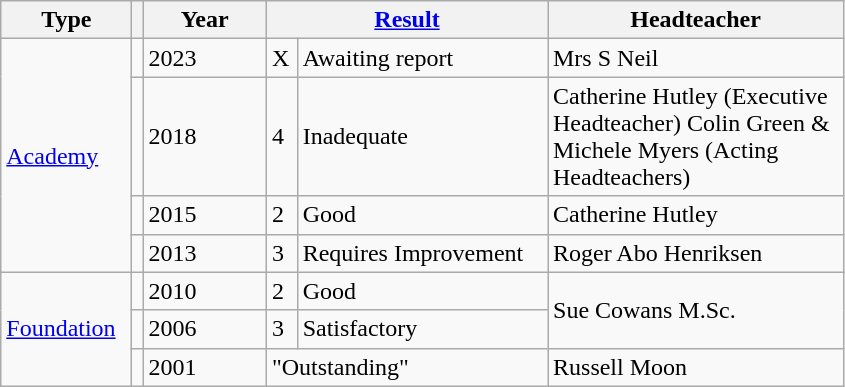<table class="wikitable">
<tr>
<th width="80">Type</th>
<th></th>
<th width="75">Year</th>
<th width="180" colspan="2"><a href='#'>Result</a></th>
<th width="190">Headteacher</th>
</tr>
<tr>
<td rowspan=4><a href='#'>Academy</a></td>
<td></td>
<td>2023</td>
<td>X</td>
<td>Awaiting report</td>
<td>Mrs S Neil</td>
</tr>
<tr>
<td></td>
<td>2018 </td>
<td>4</td>
<td>Inadequate</td>
<td>Catherine Hutley (Executive Headteacher) Colin Green & Michele Myers (Acting Headteachers)</td>
</tr>
<tr>
<td></td>
<td>2015 </td>
<td>2</td>
<td>Good</td>
<td>Catherine Hutley</td>
</tr>
<tr>
<td></td>
<td>2013 </td>
<td>3</td>
<td>Requires Improvement</td>
<td>Roger Abo Henriksen</td>
</tr>
<tr>
<td rowspan=3><a href='#'>Foundation</a></td>
<td></td>
<td>2010 </td>
<td>2</td>
<td>Good</td>
<td rowspan=2>Sue Cowans M.Sc.</td>
</tr>
<tr>
<td></td>
<td>2006 </td>
<td>3</td>
<td>Satisfactory</td>
</tr>
<tr>
<td></td>
<td>2001 </td>
<td colspan=2>"Outstanding"</td>
<td>Russell Moon</td>
</tr>
</table>
